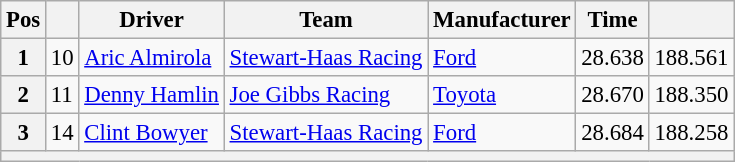<table class="wikitable" style="font-size:95%">
<tr>
<th>Pos</th>
<th></th>
<th>Driver</th>
<th>Team</th>
<th>Manufacturer</th>
<th>Time</th>
<th></th>
</tr>
<tr>
<th>1</th>
<td>10</td>
<td><a href='#'>Aric Almirola</a></td>
<td><a href='#'>Stewart-Haas Racing</a></td>
<td><a href='#'>Ford</a></td>
<td>28.638</td>
<td>188.561</td>
</tr>
<tr>
<th>2</th>
<td>11</td>
<td><a href='#'>Denny Hamlin</a></td>
<td><a href='#'>Joe Gibbs Racing</a></td>
<td><a href='#'>Toyota</a></td>
<td>28.670</td>
<td>188.350</td>
</tr>
<tr>
<th>3</th>
<td>14</td>
<td><a href='#'>Clint Bowyer</a></td>
<td><a href='#'>Stewart-Haas Racing</a></td>
<td><a href='#'>Ford</a></td>
<td>28.684</td>
<td>188.258</td>
</tr>
<tr>
<th colspan="7"></th>
</tr>
</table>
